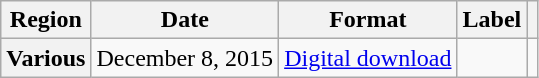<table class="wikitable plainrowheaders">
<tr>
<th>Region</th>
<th>Date</th>
<th>Format</th>
<th>Label</th>
<th></th>
</tr>
<tr>
<th scope="row">Various</th>
<td>December 8, 2015</td>
<td><a href='#'>Digital download</a></td>
<td></td>
<td></td>
</tr>
</table>
